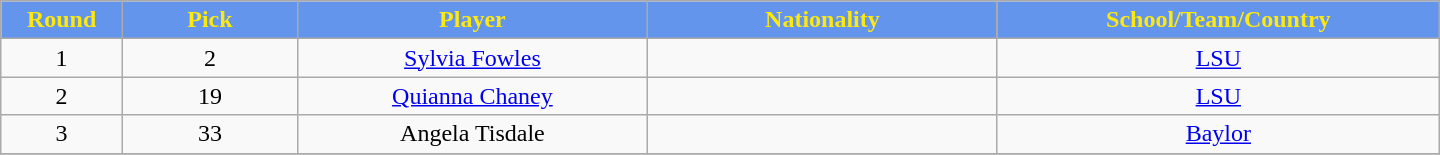<table class="wikitable" style="text-align:center; width:60em">
<tr>
<th style="background:#6495ED; color:#FDE910;" width="2%">Round</th>
<th style="background:#6495ED; color:#FDE910;" width="5%">Pick</th>
<th style="background:#6495ED; color:#FDE910;" width="10%">Player</th>
<th style="background:#6495ED; color:#FDE910;" width="10%">Nationality</th>
<th style="background:#6495ED; color:#FDE910;" width="10%">School/Team/Country</th>
</tr>
<tr>
<td align="center">1</td>
<td align="center">2</td>
<td><a href='#'>Sylvia Fowles</a></td>
<td></td>
<td><a href='#'>LSU</a></td>
</tr>
<tr>
<td align="center">2</td>
<td align="center">19</td>
<td><a href='#'>Quianna Chaney</a></td>
<td></td>
<td><a href='#'>LSU</a></td>
</tr>
<tr>
<td align="center">3</td>
<td align="center">33</td>
<td>Angela Tisdale</td>
<td></td>
<td><a href='#'>Baylor</a></td>
</tr>
<tr>
</tr>
</table>
